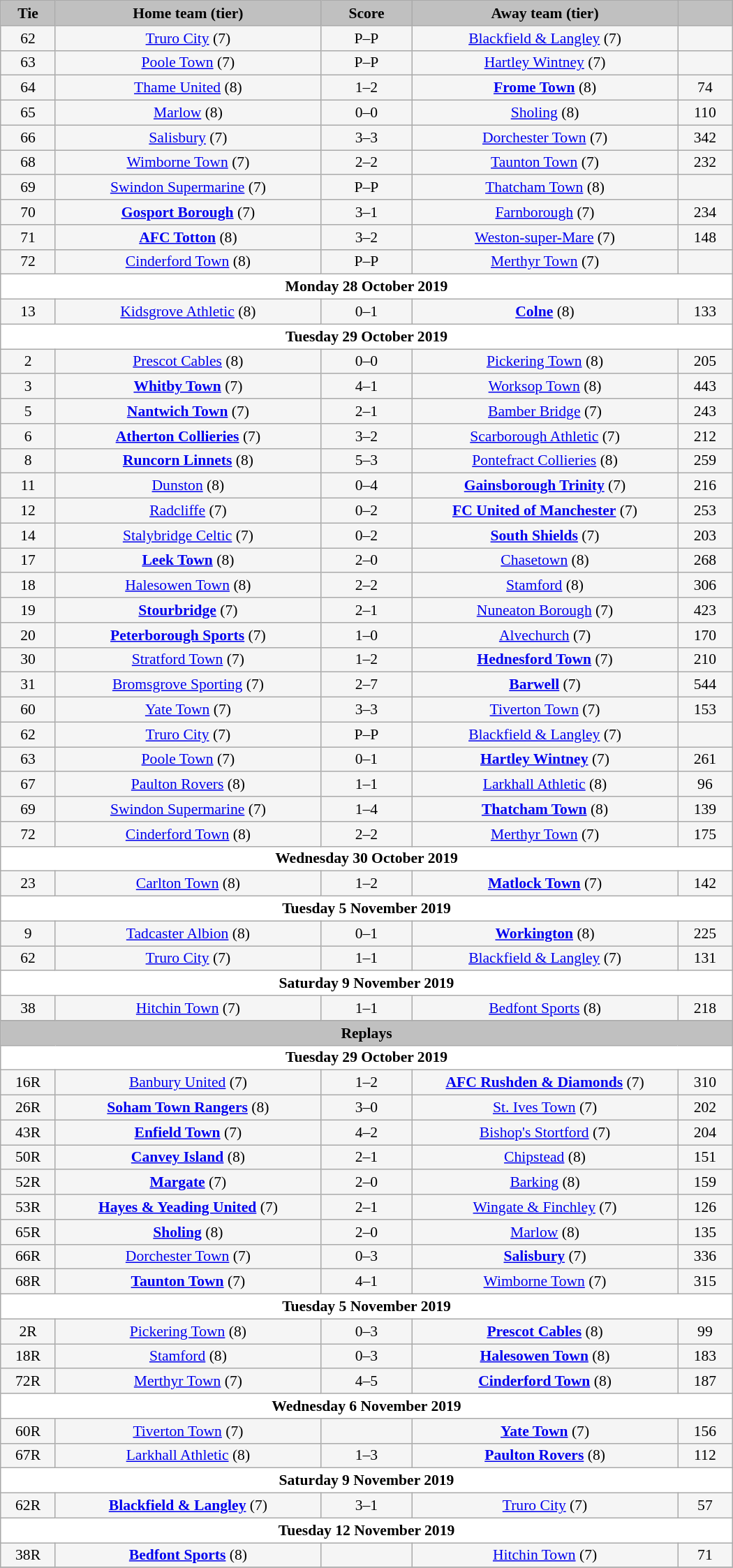<table class="wikitable" style="width: 700px; background:WhiteSmoke; text-align:center; font-size:90%">
<tr>
<td scope="col" style="width:  7.50%; background:silver;"><strong>Tie</strong></td>
<td scope="col" style="width: 36.25%; background:silver;"><strong>Home team (tier)</strong></td>
<td scope="col" style="width: 12.50%; background:silver;"><strong>Score</strong></td>
<td scope="col" style="width: 36.25%; background:silver;"><strong>Away team (tier)</strong></td>
<td scope="col" style="width:  7.50%; background:silver;"><strong></strong></td>
</tr>
<tr>
<td>62</td>
<td><a href='#'>Truro City</a> (7)</td>
<td>P–P</td>
<td><a href='#'>Blackfield & Langley</a> (7)</td>
<td></td>
</tr>
<tr>
<td>63</td>
<td><a href='#'>Poole Town</a> (7)</td>
<td>P–P</td>
<td><a href='#'>Hartley Wintney</a> (7)</td>
<td></td>
</tr>
<tr>
<td>64</td>
<td><a href='#'>Thame United</a> (8)</td>
<td>1–2</td>
<td><strong><a href='#'>Frome Town</a></strong> (8)</td>
<td>74</td>
</tr>
<tr>
<td>65</td>
<td><a href='#'>Marlow</a> (8)</td>
<td>0–0</td>
<td><a href='#'>Sholing</a> (8)</td>
<td>110</td>
</tr>
<tr>
<td>66</td>
<td><a href='#'>Salisbury</a> (7)</td>
<td>3–3</td>
<td><a href='#'>Dorchester Town</a> (7)</td>
<td>342</td>
</tr>
<tr>
<td>68</td>
<td><a href='#'>Wimborne Town</a> (7)</td>
<td>2–2</td>
<td><a href='#'>Taunton Town</a> (7)</td>
<td>232</td>
</tr>
<tr>
<td>69</td>
<td><a href='#'>Swindon Supermarine</a> (7)</td>
<td>P–P</td>
<td><a href='#'>Thatcham Town</a> (8)</td>
<td></td>
</tr>
<tr>
<td>70</td>
<td><strong><a href='#'>Gosport Borough</a></strong> (7)</td>
<td>3–1</td>
<td><a href='#'>Farnborough</a> (7)</td>
<td>234</td>
</tr>
<tr>
<td>71</td>
<td><strong><a href='#'>AFC Totton</a></strong> (8)</td>
<td>3–2 </td>
<td><a href='#'>Weston-super-Mare</a> (7)</td>
<td>148</td>
</tr>
<tr>
<td>72</td>
<td><a href='#'>Cinderford Town</a> (8)</td>
<td>P–P</td>
<td><a href='#'>Merthyr Town</a> (7)</td>
<td></td>
</tr>
<tr>
<td colspan="5" style= background:White><strong>Monday 28 October 2019</strong></td>
</tr>
<tr>
<td>13</td>
<td><a href='#'>Kidsgrove Athletic</a> (8)</td>
<td>0–1</td>
<td><strong><a href='#'>Colne</a></strong> (8)</td>
<td>133</td>
</tr>
<tr>
<td colspan="5" style= background:White><strong>Tuesday 29 October 2019</strong></td>
</tr>
<tr>
<td>2</td>
<td><a href='#'>Prescot Cables</a> (8)</td>
<td>0–0</td>
<td><a href='#'>Pickering Town</a> (8)</td>
<td>205</td>
</tr>
<tr>
<td>3</td>
<td><strong><a href='#'>Whitby Town</a></strong> (7)</td>
<td>4–1</td>
<td><a href='#'>Worksop Town</a> (8)</td>
<td>443</td>
</tr>
<tr>
<td>5</td>
<td><strong><a href='#'>Nantwich Town</a></strong> (7)</td>
<td>2–1</td>
<td><a href='#'>Bamber Bridge</a> (7)</td>
<td>243</td>
</tr>
<tr>
<td>6</td>
<td><strong><a href='#'>Atherton Collieries</a></strong> (7)</td>
<td>3–2</td>
<td><a href='#'>Scarborough Athletic</a> (7)</td>
<td>212</td>
</tr>
<tr>
<td>8</td>
<td><strong><a href='#'>Runcorn Linnets</a></strong> (8)</td>
<td>5–3</td>
<td><a href='#'>Pontefract Collieries</a> (8)</td>
<td>259</td>
</tr>
<tr>
<td>11</td>
<td><a href='#'>Dunston</a> (8)</td>
<td>0–4</td>
<td><strong><a href='#'>Gainsborough Trinity</a></strong> (7)</td>
<td>216</td>
</tr>
<tr>
<td>12</td>
<td><a href='#'>Radcliffe</a> (7)</td>
<td>0–2</td>
<td><strong><a href='#'>FC United of Manchester</a></strong> (7)</td>
<td>253</td>
</tr>
<tr>
<td>14</td>
<td><a href='#'>Stalybridge Celtic</a> (7)</td>
<td>0–2</td>
<td><strong><a href='#'>South Shields</a></strong> (7)</td>
<td>203</td>
</tr>
<tr>
<td>17</td>
<td><strong><a href='#'>Leek Town</a></strong> (8)</td>
<td>2–0</td>
<td><a href='#'>Chasetown</a> (8)</td>
<td>268</td>
</tr>
<tr>
<td>18</td>
<td><a href='#'>Halesowen Town</a> (8)</td>
<td>2–2</td>
<td><a href='#'>Stamford</a> (8)</td>
<td>306</td>
</tr>
<tr>
<td>19</td>
<td><strong><a href='#'>Stourbridge</a></strong> (7)</td>
<td>2–1</td>
<td><a href='#'>Nuneaton Borough</a> (7)</td>
<td>423</td>
</tr>
<tr>
<td>20</td>
<td><strong><a href='#'>Peterborough Sports</a></strong> (7)</td>
<td>1–0</td>
<td><a href='#'>Alvechurch</a> (7)</td>
<td>170</td>
</tr>
<tr>
<td>30</td>
<td><a href='#'>Stratford Town</a> (7)</td>
<td>1–2</td>
<td><strong><a href='#'>Hednesford Town</a></strong> (7)</td>
<td>210</td>
</tr>
<tr>
<td>31</td>
<td><a href='#'>Bromsgrove Sporting</a> (7)</td>
<td>2–7</td>
<td><strong><a href='#'>Barwell</a></strong> (7)</td>
<td>544</td>
</tr>
<tr>
<td>60</td>
<td><a href='#'>Yate Town</a> (7)</td>
<td>3–3</td>
<td><a href='#'>Tiverton Town</a> (7)</td>
<td>153</td>
</tr>
<tr>
<td>62</td>
<td><a href='#'>Truro City</a> (7)</td>
<td>P–P</td>
<td><a href='#'>Blackfield & Langley</a> (7)</td>
<td></td>
</tr>
<tr>
<td>63</td>
<td><a href='#'>Poole Town</a> (7)</td>
<td>0–1</td>
<td><strong><a href='#'>Hartley Wintney</a></strong> (7)</td>
<td>261</td>
</tr>
<tr>
<td>67</td>
<td><a href='#'>Paulton Rovers</a> (8)</td>
<td>1–1</td>
<td><a href='#'>Larkhall Athletic</a> (8)</td>
<td>96</td>
</tr>
<tr>
<td>69</td>
<td><a href='#'>Swindon Supermarine</a> (7)</td>
<td>1–4</td>
<td><strong><a href='#'>Thatcham Town</a></strong> (8)</td>
<td>139</td>
</tr>
<tr>
<td>72</td>
<td><a href='#'>Cinderford Town</a> (8)</td>
<td>2–2</td>
<td><a href='#'>Merthyr Town</a> (7)</td>
<td>175</td>
</tr>
<tr>
<td colspan="5" style= background:White><strong>Wednesday 30 October 2019</strong></td>
</tr>
<tr>
<td>23</td>
<td><a href='#'>Carlton Town</a> (8)</td>
<td>1–2</td>
<td><strong><a href='#'>Matlock Town</a></strong> (7)</td>
<td>142</td>
</tr>
<tr>
<td colspan="5" style= background:White><strong>Tuesday 5 November 2019</strong></td>
</tr>
<tr>
<td>9</td>
<td><a href='#'>Tadcaster Albion</a> (8)</td>
<td>0–1</td>
<td><strong><a href='#'>Workington</a></strong> (8)</td>
<td>225</td>
</tr>
<tr>
<td>62</td>
<td><a href='#'>Truro City</a> (7)</td>
<td>1–1</td>
<td><a href='#'>Blackfield & Langley</a> (7)</td>
<td>131</td>
</tr>
<tr>
<td colspan="5" style= background:White><strong>Saturday 9 November 2019</strong></td>
</tr>
<tr>
<td>38</td>
<td><a href='#'>Hitchin Town</a> (7)</td>
<td>1–1</td>
<td><a href='#'>Bedfont Sports</a> (8)</td>
<td>218</td>
</tr>
<tr>
<td colspan="5" style= background:Silver><strong>Replays</strong></td>
</tr>
<tr>
<td colspan="5" style= background:White><strong>Tuesday 29 October 2019</strong></td>
</tr>
<tr>
<td>16R</td>
<td><a href='#'>Banbury United</a> (7)</td>
<td>1–2</td>
<td><strong><a href='#'>AFC Rushden & Diamonds</a></strong> (7)</td>
<td>310</td>
</tr>
<tr>
<td>26R</td>
<td><strong><a href='#'>Soham Town Rangers</a></strong> (8)</td>
<td>3–0</td>
<td><a href='#'>St. Ives Town</a> (7)</td>
<td>202</td>
</tr>
<tr>
<td>43R</td>
<td><strong><a href='#'>Enfield Town</a></strong> (7)</td>
<td>4–2 </td>
<td><a href='#'>Bishop's Stortford</a> (7)</td>
<td>204</td>
</tr>
<tr>
<td>50R</td>
<td><strong><a href='#'>Canvey Island</a></strong> (8)</td>
<td>2–1</td>
<td><a href='#'>Chipstead</a> (8)</td>
<td>151</td>
</tr>
<tr>
<td>52R</td>
<td><strong><a href='#'>Margate</a></strong> (7)</td>
<td>2–0</td>
<td><a href='#'>Barking</a> (8)</td>
<td>159</td>
</tr>
<tr>
<td>53R</td>
<td><strong><a href='#'>Hayes & Yeading United</a></strong> (7)</td>
<td>2–1</td>
<td><a href='#'>Wingate & Finchley</a> (7)</td>
<td>126</td>
</tr>
<tr>
<td>65R</td>
<td><strong><a href='#'>Sholing</a></strong> (8)</td>
<td>2–0</td>
<td><a href='#'>Marlow</a> (8)</td>
<td>135</td>
</tr>
<tr>
<td>66R</td>
<td><a href='#'>Dorchester Town</a> (7)</td>
<td>0–3</td>
<td><strong><a href='#'>Salisbury</a></strong> (7)</td>
<td>336</td>
</tr>
<tr>
<td>68R</td>
<td><strong><a href='#'>Taunton Town</a></strong> (7)</td>
<td>4–1</td>
<td><a href='#'>Wimborne Town</a> (7)</td>
<td>315</td>
</tr>
<tr>
<td colspan="5" style= background:White><strong>Tuesday 5 November 2019</strong></td>
</tr>
<tr>
<td>2R</td>
<td><a href='#'>Pickering Town</a> (8)</td>
<td>0–3</td>
<td><strong><a href='#'>Prescot Cables</a></strong> (8)</td>
<td>99</td>
</tr>
<tr>
<td>18R</td>
<td><a href='#'>Stamford</a> (8)</td>
<td>0–3</td>
<td><strong><a href='#'>Halesowen Town</a></strong> (8)</td>
<td>183</td>
</tr>
<tr>
<td>72R</td>
<td><a href='#'>Merthyr Town</a> (7)</td>
<td>4–5 </td>
<td><strong><a href='#'>Cinderford Town</a></strong> (8)</td>
<td>187</td>
</tr>
<tr>
<td colspan="5" style= background:White><strong>Wednesday 6 November 2019</strong></td>
</tr>
<tr>
<td>60R</td>
<td><a href='#'>Tiverton Town</a> (7)</td>
<td></td>
<td><strong><a href='#'>Yate Town</a></strong> (7)</td>
<td>156</td>
</tr>
<tr>
<td>67R</td>
<td><a href='#'>Larkhall Athletic</a> (8)</td>
<td>1–3</td>
<td><strong><a href='#'>Paulton Rovers</a></strong> (8)</td>
<td>112</td>
</tr>
<tr>
<td colspan="5" style= background:White><strong>Saturday 9 November 2019</strong></td>
</tr>
<tr>
<td>62R</td>
<td><strong><a href='#'>Blackfield & Langley</a></strong> (7)</td>
<td>3–1</td>
<td><a href='#'>Truro City</a> (7)</td>
<td>57</td>
</tr>
<tr>
<td colspan="5" style= background:White><strong>Tuesday 12 November 2019</strong></td>
</tr>
<tr>
<td>38R</td>
<td><strong><a href='#'>Bedfont Sports</a></strong> (8)</td>
<td></td>
<td><a href='#'>Hitchin Town</a> (7)</td>
<td>71</td>
</tr>
<tr>
</tr>
</table>
